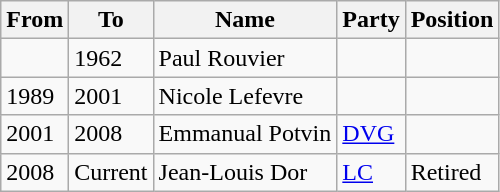<table class="wikitable">
<tr>
<th>From</th>
<th>To</th>
<th>Name</th>
<th>Party</th>
<th>Position</th>
</tr>
<tr>
<td></td>
<td>1962</td>
<td>Paul Rouvier</td>
<td></td>
<td></td>
</tr>
<tr>
<td>1989</td>
<td>2001</td>
<td>Nicole Lefevre</td>
<td></td>
<td></td>
</tr>
<tr>
<td>2001</td>
<td>2008</td>
<td>Emmanual Potvin</td>
<td><a href='#'>DVG</a></td>
<td></td>
</tr>
<tr>
<td>2008</td>
<td>Current</td>
<td>Jean-Louis Dor</td>
<td><a href='#'>LC</a></td>
<td>Retired</td>
</tr>
</table>
